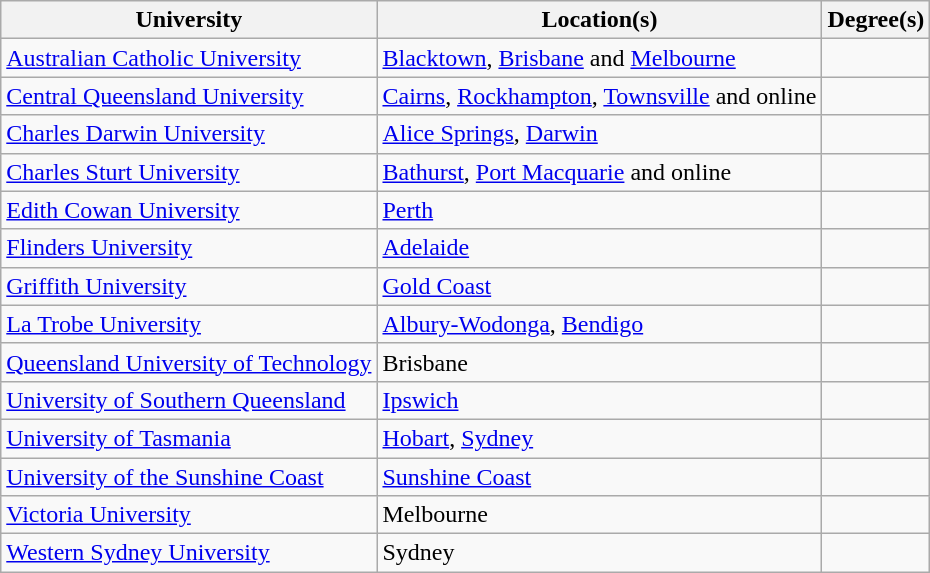<table class="wikitable sortable">
<tr>
<th>University</th>
<th>Location(s)</th>
<th>Degree(s)</th>
</tr>
<tr>
<td><a href='#'>Australian Catholic University</a></td>
<td><a href='#'>Blacktown</a>, <a href='#'>Brisbane</a> and <a href='#'>Melbourne</a></td>
<td></td>
</tr>
<tr>
<td><a href='#'>Central Queensland University</a></td>
<td><a href='#'>Cairns</a>, <a href='#'>Rockhampton</a>, <a href='#'>Townsville</a> and online</td>
<td></td>
</tr>
<tr>
<td><a href='#'>Charles Darwin University</a></td>
<td><a href='#'>Alice Springs</a>, <a href='#'>Darwin</a></td>
<td></td>
</tr>
<tr>
<td><a href='#'>Charles Sturt University</a></td>
<td><a href='#'>Bathurst</a>, <a href='#'>Port Macquarie</a> and online</td>
<td></td>
</tr>
<tr>
<td><a href='#'>Edith Cowan University</a></td>
<td><a href='#'>Perth</a></td>
<td></td>
</tr>
<tr>
<td><a href='#'>Flinders University</a></td>
<td><a href='#'>Adelaide</a></td>
<td></td>
</tr>
<tr>
<td><a href='#'>Griffith University</a></td>
<td><a href='#'>Gold Coast</a></td>
<td></td>
</tr>
<tr>
<td><a href='#'>La Trobe University</a></td>
<td><a href='#'>Albury-Wodonga</a>, <a href='#'>Bendigo</a></td>
<td></td>
</tr>
<tr>
<td><a href='#'>Queensland University of Technology</a></td>
<td>Brisbane</td>
<td></td>
</tr>
<tr>
<td><a href='#'>University of Southern Queensland</a></td>
<td><a href='#'>Ipswich</a></td>
<td></td>
</tr>
<tr>
<td><a href='#'>University of Tasmania</a></td>
<td><a href='#'>Hobart</a>, <a href='#'>Sydney</a></td>
<td></td>
</tr>
<tr>
<td><a href='#'>University of the Sunshine Coast</a></td>
<td><a href='#'>Sunshine Coast</a></td>
<td></td>
</tr>
<tr>
<td><a href='#'>Victoria University</a></td>
<td>Melbourne</td>
<td></td>
</tr>
<tr>
<td><a href='#'>Western Sydney University</a></td>
<td>Sydney</td>
<td></td>
</tr>
</table>
